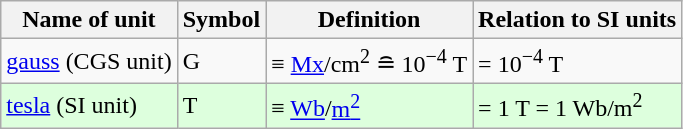<table class="wikitable">
<tr>
<th>Name of unit</th>
<th>Symbol</th>
<th>Definition</th>
<th>Relation to SI units</th>
</tr>
<tr>
<td><a href='#'>gauss</a> (CGS unit)</td>
<td>G</td>
<td>≡ <a href='#'>Mx</a>/cm<sup>2</sup> ≘ 10<sup>−4</sup> T</td>
<td>= 10<sup>−4</sup> T </td>
</tr>
<tr style="background:#dfd;">
<td><a href='#'>tesla</a> (SI unit)</td>
<td>T</td>
<td>≡ <a href='#'>Wb</a>/<a href='#'>m<sup>2</sup></a></td>
<td>= 1 T = 1 Wb/m<sup>2</sup> </td>
</tr>
</table>
